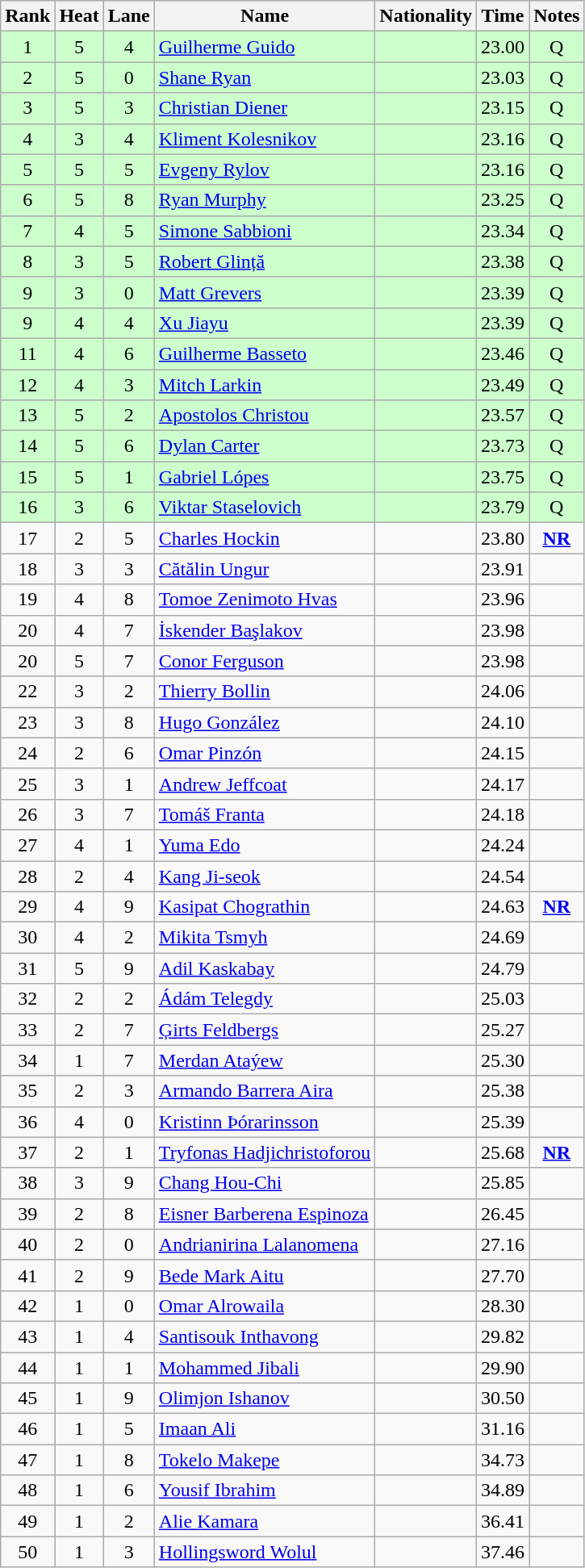<table class="wikitable sortable" style="text-align:center">
<tr>
<th>Rank</th>
<th>Heat</th>
<th>Lane</th>
<th>Name</th>
<th>Nationality</th>
<th>Time</th>
<th>Notes</th>
</tr>
<tr bgcolor=ccffcc>
<td>1</td>
<td>5</td>
<td>4</td>
<td align=left><a href='#'>Guilherme Guido</a></td>
<td align=left></td>
<td>23.00</td>
<td>Q</td>
</tr>
<tr bgcolor=ccffcc>
<td>2</td>
<td>5</td>
<td>0</td>
<td align=left><a href='#'>Shane Ryan</a></td>
<td align=left></td>
<td>23.03</td>
<td>Q</td>
</tr>
<tr bgcolor=ccffcc>
<td>3</td>
<td>5</td>
<td>3</td>
<td align=left><a href='#'>Christian Diener</a></td>
<td align=left></td>
<td>23.15</td>
<td>Q</td>
</tr>
<tr bgcolor=ccffcc>
<td>4</td>
<td>3</td>
<td>4</td>
<td align=left><a href='#'>Kliment Kolesnikov</a></td>
<td align=left></td>
<td>23.16</td>
<td>Q</td>
</tr>
<tr bgcolor=ccffcc>
<td>5</td>
<td>5</td>
<td>5</td>
<td align=left><a href='#'>Evgeny Rylov</a></td>
<td align=left></td>
<td>23.16</td>
<td>Q</td>
</tr>
<tr bgcolor=ccffcc>
<td>6</td>
<td>5</td>
<td>8</td>
<td align=left><a href='#'>Ryan Murphy</a></td>
<td align=left></td>
<td>23.25</td>
<td>Q</td>
</tr>
<tr bgcolor=ccffcc>
<td>7</td>
<td>4</td>
<td>5</td>
<td align=left><a href='#'>Simone Sabbioni</a></td>
<td align=left></td>
<td>23.34</td>
<td>Q</td>
</tr>
<tr bgcolor=ccffcc>
<td>8</td>
<td>3</td>
<td>5</td>
<td align=left><a href='#'>Robert Glință</a></td>
<td align=left></td>
<td>23.38</td>
<td>Q</td>
</tr>
<tr bgcolor=ccffcc>
<td>9</td>
<td>3</td>
<td>0</td>
<td align=left><a href='#'>Matt Grevers</a></td>
<td align=left></td>
<td>23.39</td>
<td>Q</td>
</tr>
<tr bgcolor=ccffcc>
<td>9</td>
<td>4</td>
<td>4</td>
<td align=left><a href='#'>Xu Jiayu</a></td>
<td align=left></td>
<td>23.39</td>
<td>Q</td>
</tr>
<tr bgcolor=ccffcc>
<td>11</td>
<td>4</td>
<td>6</td>
<td align=left><a href='#'>Guilherme Basseto</a></td>
<td align=left></td>
<td>23.46</td>
<td>Q</td>
</tr>
<tr bgcolor=ccffcc>
<td>12</td>
<td>4</td>
<td>3</td>
<td align=left><a href='#'>Mitch Larkin</a></td>
<td align=left></td>
<td>23.49</td>
<td>Q</td>
</tr>
<tr bgcolor=ccffcc>
<td>13</td>
<td>5</td>
<td>2</td>
<td align=left><a href='#'>Apostolos Christou</a></td>
<td align=left></td>
<td>23.57</td>
<td>Q</td>
</tr>
<tr bgcolor=ccffcc>
<td>14</td>
<td>5</td>
<td>6</td>
<td align=left><a href='#'>Dylan Carter</a></td>
<td align=left></td>
<td>23.73</td>
<td>Q</td>
</tr>
<tr bgcolor=ccffcc>
<td>15</td>
<td>5</td>
<td>1</td>
<td align=left><a href='#'>Gabriel Lópes</a></td>
<td align=left></td>
<td>23.75</td>
<td>Q</td>
</tr>
<tr bgcolor=ccffcc>
<td>16</td>
<td>3</td>
<td>6</td>
<td align=left><a href='#'>Viktar Staselovich</a></td>
<td align=left></td>
<td>23.79</td>
<td>Q</td>
</tr>
<tr>
<td>17</td>
<td>2</td>
<td>5</td>
<td align=left><a href='#'>Charles Hockin</a></td>
<td align=left></td>
<td>23.80</td>
<td><strong><a href='#'>NR</a></strong></td>
</tr>
<tr>
<td>18</td>
<td>3</td>
<td>3</td>
<td align=left><a href='#'>Cătălin Ungur</a></td>
<td align=left></td>
<td>23.91</td>
<td></td>
</tr>
<tr>
<td>19</td>
<td>4</td>
<td>8</td>
<td align=left><a href='#'>Tomoe Zenimoto Hvas</a></td>
<td align=left></td>
<td>23.96</td>
<td></td>
</tr>
<tr>
<td>20</td>
<td>4</td>
<td>7</td>
<td align=left><a href='#'>İskender Başlakov</a></td>
<td align=left></td>
<td>23.98</td>
<td></td>
</tr>
<tr>
<td>20</td>
<td>5</td>
<td>7</td>
<td align=left><a href='#'>Conor Ferguson</a></td>
<td align=left></td>
<td>23.98</td>
<td></td>
</tr>
<tr>
<td>22</td>
<td>3</td>
<td>2</td>
<td align=left><a href='#'>Thierry Bollin</a></td>
<td align=left></td>
<td>24.06</td>
<td></td>
</tr>
<tr>
<td>23</td>
<td>3</td>
<td>8</td>
<td align=left><a href='#'>Hugo González</a></td>
<td align=left></td>
<td>24.10</td>
<td></td>
</tr>
<tr>
<td>24</td>
<td>2</td>
<td>6</td>
<td align=left><a href='#'>Omar Pinzón</a></td>
<td align=left></td>
<td>24.15</td>
<td></td>
</tr>
<tr>
<td>25</td>
<td>3</td>
<td>1</td>
<td align=left><a href='#'>Andrew Jeffcoat</a></td>
<td align=left></td>
<td>24.17</td>
<td></td>
</tr>
<tr>
<td>26</td>
<td>3</td>
<td>7</td>
<td align=left><a href='#'>Tomáš Franta</a></td>
<td align=left></td>
<td>24.18</td>
<td></td>
</tr>
<tr>
<td>27</td>
<td>4</td>
<td>1</td>
<td align=left><a href='#'>Yuma Edo</a></td>
<td align=left></td>
<td>24.24</td>
<td></td>
</tr>
<tr>
<td>28</td>
<td>2</td>
<td>4</td>
<td align=left><a href='#'>Kang Ji-seok</a></td>
<td align=left></td>
<td>24.54</td>
<td></td>
</tr>
<tr>
<td>29</td>
<td>4</td>
<td>9</td>
<td align=left><a href='#'>Kasipat Chograthin</a></td>
<td align=left></td>
<td>24.63</td>
<td><strong><a href='#'>NR</a></strong></td>
</tr>
<tr>
<td>30</td>
<td>4</td>
<td>2</td>
<td align=left><a href='#'>Mikita Tsmyh</a></td>
<td align=left></td>
<td>24.69</td>
<td></td>
</tr>
<tr>
<td>31</td>
<td>5</td>
<td>9</td>
<td align=left><a href='#'>Adil Kaskabay</a></td>
<td align=left></td>
<td>24.79</td>
<td></td>
</tr>
<tr>
<td>32</td>
<td>2</td>
<td>2</td>
<td align=left><a href='#'>Ádám Telegdy</a></td>
<td align=left></td>
<td>25.03</td>
<td></td>
</tr>
<tr>
<td>33</td>
<td>2</td>
<td>7</td>
<td align=left><a href='#'>Ģirts Feldbergs</a></td>
<td align=left></td>
<td>25.27</td>
<td></td>
</tr>
<tr>
<td>34</td>
<td>1</td>
<td>7</td>
<td align=left><a href='#'>Merdan Ataýew</a></td>
<td align=left></td>
<td>25.30</td>
<td></td>
</tr>
<tr>
<td>35</td>
<td>2</td>
<td>3</td>
<td align=left><a href='#'>Armando Barrera Aira</a></td>
<td align=left></td>
<td>25.38</td>
<td></td>
</tr>
<tr>
<td>36</td>
<td>4</td>
<td>0</td>
<td align=left><a href='#'>Kristinn Þórarinsson</a></td>
<td align=left></td>
<td>25.39</td>
<td></td>
</tr>
<tr>
<td>37</td>
<td>2</td>
<td>1</td>
<td align=left><a href='#'>Tryfonas Hadjichristoforou</a></td>
<td align=left></td>
<td>25.68</td>
<td><strong><a href='#'>NR</a></strong></td>
</tr>
<tr>
<td>38</td>
<td>3</td>
<td>9</td>
<td align=left><a href='#'>Chang Hou-Chi</a></td>
<td align=left></td>
<td>25.85</td>
<td></td>
</tr>
<tr>
<td>39</td>
<td>2</td>
<td>8</td>
<td align=left><a href='#'>Eisner Barberena Espinoza</a></td>
<td align=left></td>
<td>26.45</td>
<td></td>
</tr>
<tr>
<td>40</td>
<td>2</td>
<td>0</td>
<td align=left><a href='#'>Andrianirina Lalanomena</a></td>
<td align=left></td>
<td>27.16</td>
<td></td>
</tr>
<tr>
<td>41</td>
<td>2</td>
<td>9</td>
<td align=left><a href='#'>Bede Mark Aitu</a></td>
<td align=left></td>
<td>27.70</td>
<td></td>
</tr>
<tr>
<td>42</td>
<td>1</td>
<td>0</td>
<td align=left><a href='#'>Omar Alrowaila</a></td>
<td align=left></td>
<td>28.30</td>
<td></td>
</tr>
<tr>
<td>43</td>
<td>1</td>
<td>4</td>
<td align=left><a href='#'>Santisouk Inthavong</a></td>
<td align=left></td>
<td>29.82</td>
<td></td>
</tr>
<tr>
<td>44</td>
<td>1</td>
<td>1</td>
<td align=left><a href='#'>Mohammed Jibali</a></td>
<td align=left></td>
<td>29.90</td>
<td></td>
</tr>
<tr>
<td>45</td>
<td>1</td>
<td>9</td>
<td align=left><a href='#'>Olimjon Ishanov</a></td>
<td align=left></td>
<td>30.50</td>
<td></td>
</tr>
<tr>
<td>46</td>
<td>1</td>
<td>5</td>
<td align=left><a href='#'>Imaan Ali</a></td>
<td align=left></td>
<td>31.16</td>
<td></td>
</tr>
<tr>
<td>47</td>
<td>1</td>
<td>8</td>
<td align=left><a href='#'>Tokelo Makepe</a></td>
<td align=left></td>
<td>34.73</td>
<td></td>
</tr>
<tr>
<td>48</td>
<td>1</td>
<td>6</td>
<td align=left><a href='#'>Yousif Ibrahim</a></td>
<td align=left></td>
<td>34.89</td>
<td></td>
</tr>
<tr>
<td>49</td>
<td>1</td>
<td>2</td>
<td align=left><a href='#'>Alie Kamara</a></td>
<td align=left></td>
<td>36.41</td>
<td></td>
</tr>
<tr>
<td>50</td>
<td>1</td>
<td>3</td>
<td align=left><a href='#'>Hollingsword Wolul</a></td>
<td align=left></td>
<td>37.46</td>
<td></td>
</tr>
</table>
